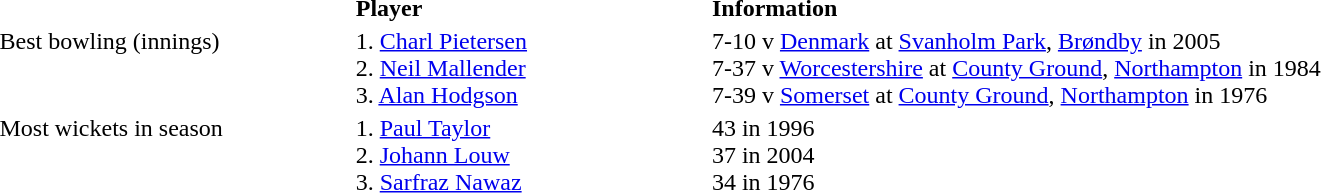<table width=100%>
<tr>
<th align=left width=15%></th>
<th align=left width=15%>Player</th>
<th align=left width=50%>Information</th>
</tr>
<tr>
<td align=left valign=top>Best bowling (innings)</td>
<td align=left>1. <a href='#'>Charl Pietersen</a><br>2. <a href='#'>Neil Mallender</a><br>3. <a href='#'>Alan Hodgson</a></td>
<td align=left>7-10 v <a href='#'>Denmark</a> at <a href='#'>Svanholm Park</a>, <a href='#'>Brøndby</a> in 2005<br>7-37 v <a href='#'>Worcestershire</a> at <a href='#'>County Ground</a>, <a href='#'>Northampton</a> in 1984<br>7-39 v <a href='#'>Somerset</a> at <a href='#'>County Ground</a>, <a href='#'>Northampton</a> in 1976</td>
</tr>
<tr>
<td align=left valign=top>Most wickets in season</td>
<td align=left>1. <a href='#'>Paul Taylor</a><br>2. <a href='#'>Johann Louw</a><br>3. <a href='#'>Sarfraz Nawaz</a></td>
<td align=left>43 in 1996<br>37 in 2004<br> 34 in 1976</td>
</tr>
</table>
